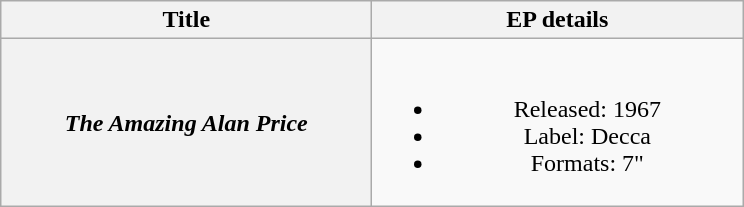<table class="wikitable plainrowheaders" style="text-align:center;">
<tr>
<th scope="col" style="width:15em;">Title</th>
<th scope="col" style="width:15em;">EP details</th>
</tr>
<tr>
<th scope="row"><em>The Amazing Alan Price</em></th>
<td><br><ul><li>Released: 1967</li><li>Label: Decca</li><li>Formats: 7"</li></ul></td>
</tr>
</table>
